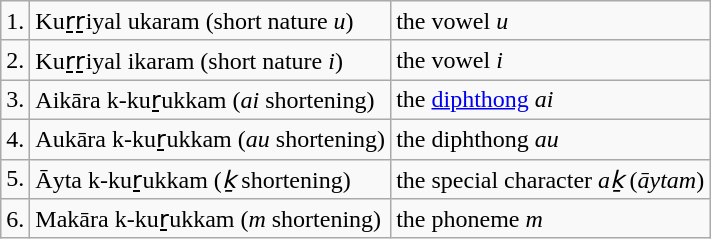<table class="wikitable">
<tr>
<td>1.</td>
<td>Kuṟṟiyal ukaram (short nature <em>u</em>) <td> the vowel <em>u</em></td></tr></td>
<td>2.</td>
<td>Kuṟṟiyal ikaram (short nature <em>i</em>) <td> the vowel <em>i</em></td></tr></td>
<td>3.</td>
<td>Aikāra k-kuṟukkam (<em>ai</em> shortening) <td> the <a href='#'>diphthong</a> <em>ai</em></td></tr></td>
<td>4.</td>
<td>Aukāra k-kuṟukkam (<em>au</em> shortening) <td> the diphthong <em>au</em></td></tr></td>
<td>5.</td>
<td>Āyta k-kuṟukkam (<em>ḵ</em> shortening) <td> the special character <em>aḵ</em> (<em>āytam</em>)</td></tr></td>
<td>6.</td>
<td>Makāra k-kuṟukkam (<em>m</em> shortening) <td> the phoneme <em>m</em></td></tr></td>
</tr>
</table>
